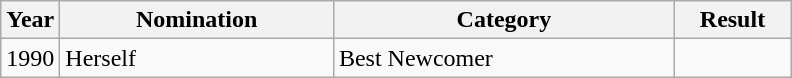<table class="wikitable">
<tr>
<th width="30">Year</th>
<th width="175">Nomination</th>
<th width="220">Category</th>
<th width="70">Result</th>
</tr>
<tr>
<td>1990</td>
<td>Herself</td>
<td>Best Newcomer</td>
<td></td>
</tr>
</table>
